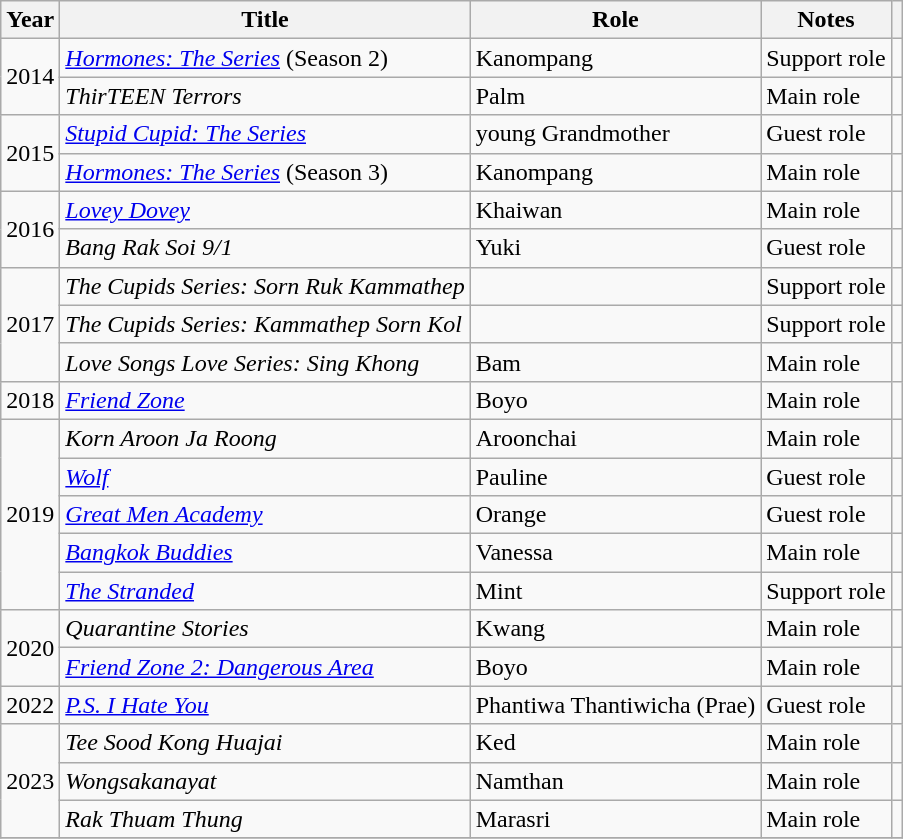<table class="wikitable sortable plainrowheaders">
<tr>
<th scope="col">Year</th>
<th scope="col">Title</th>
<th scope="col">Role</th>
<th scope="col" class="unsortable">Notes</th>
<th scope="col" class="unsortable"></th>
</tr>
<tr>
<td rowspan="2">2014</td>
<td><em><a href='#'>Hormones: The Series</a></em> (Season 2)</td>
<td>Kanompang</td>
<td>Support role</td>
<td></td>
</tr>
<tr>
<td><em>ThirTEEN Terrors</em></td>
<td>Palm</td>
<td>Main role</td>
<td></td>
</tr>
<tr>
<td rowspan="2">2015</td>
<td><em><a href='#'>Stupid Cupid: The Series</a></em></td>
<td>young Grandmother</td>
<td>Guest role</td>
<td></td>
</tr>
<tr>
<td><em><a href='#'>Hormones: The Series</a></em> (Season 3)</td>
<td>Kanompang</td>
<td>Main role</td>
<td></td>
</tr>
<tr>
<td rowspan="2">2016</td>
<td><em><a href='#'>Lovey Dovey</a></em></td>
<td>Khaiwan</td>
<td>Main role</td>
<td></td>
</tr>
<tr>
<td><em>Bang Rak Soi 9/1</em></td>
<td>Yuki</td>
<td>Guest role</td>
<td></td>
</tr>
<tr>
<td rowspan="3">2017</td>
<td><em>The Cupids Series: Sorn Ruk Kammathep</em></td>
<td></td>
<td>Support role</td>
<td></td>
</tr>
<tr>
<td><em>The Cupids Series: Kammathep Sorn Kol</em></td>
<td></td>
<td>Support role</td>
<td></td>
</tr>
<tr>
<td><em>Love Songs Love Series: Sing Khong</em></td>
<td>Bam</td>
<td>Main role</td>
<td></td>
</tr>
<tr>
<td>2018</td>
<td><em><a href='#'>Friend Zone</a></em></td>
<td>Boyo</td>
<td>Main role</td>
<td></td>
</tr>
<tr>
<td rowspan="5">2019</td>
<td><em>Korn Aroon Ja Roong</em></td>
<td>Aroonchai</td>
<td>Main role</td>
<td></td>
</tr>
<tr>
<td><em><a href='#'>Wolf</a></em></td>
<td>Pauline</td>
<td>Guest role</td>
<td></td>
</tr>
<tr>
<td><em><a href='#'>Great Men Academy</a></em></td>
<td>Orange</td>
<td>Guest role</td>
<td></td>
</tr>
<tr>
<td><em><a href='#'>Bangkok Buddies</a></em></td>
<td>Vanessa</td>
<td>Main role</td>
<td></td>
</tr>
<tr>
<td><em><a href='#'>The Stranded</a></em></td>
<td>Mint</td>
<td>Support role</td>
<td></td>
</tr>
<tr>
<td rowspan="2">2020</td>
<td><em>Quarantine Stories</em></td>
<td>Kwang</td>
<td>Main role</td>
<td></td>
</tr>
<tr>
<td><em><a href='#'>Friend Zone 2: Dangerous Area</a></em></td>
<td>Boyo</td>
<td>Main role</td>
<td></td>
</tr>
<tr>
<td rowspan="1">2022</td>
<td><em><a href='#'>P.S. I Hate You</a></em></td>
<td>Phantiwa Thantiwicha (Prae)</td>
<td>Guest role</td>
<td></td>
</tr>
<tr>
<td rowspan="3">2023</td>
<td><em>Tee Sood Kong Huajai</em></td>
<td>Ked</td>
<td>Main role</td>
<td></td>
</tr>
<tr>
<td><em>Wongsakanayat</em></td>
<td>Namthan</td>
<td>Main role</td>
<td></td>
</tr>
<tr>
<td><em>Rak Thuam Thung</em></td>
<td>Marasri</td>
<td>Main role</td>
<td></td>
</tr>
<tr>
</tr>
</table>
